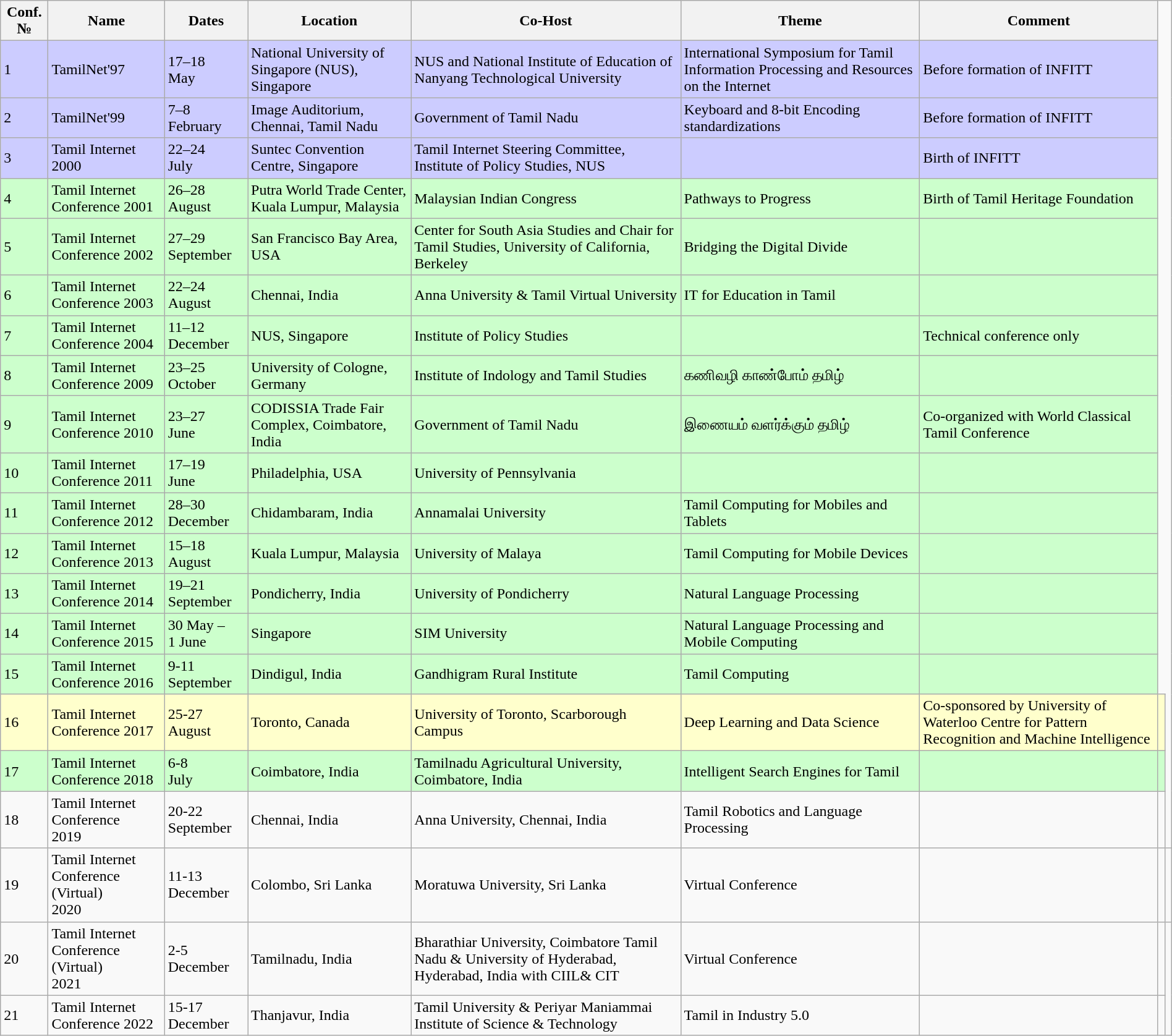<table class="wikitable" style="width: 100%;">
<tr>
<th>Conf. №</th>
<th>Name</th>
<th>Dates</th>
<th>Location</th>
<th>Co-Host</th>
<th>Theme</th>
<th>Comment</th>
</tr>
<tr style="background:#ccf;">
<td>1</td>
<td>TamilNet'97</td>
<td>17–18<br>May</td>
<td>National University of Singapore (NUS), Singapore</td>
<td>NUS and National Institute of Education of Nanyang Technological University</td>
<td>International Symposium for Tamil Information Processing and Resources on the Internet</td>
<td>Before formation of INFITT</td>
</tr>
<tr style="background:#ccf;">
<td>2</td>
<td>TamilNet'99</td>
<td>7–8<br>February</td>
<td>Image Auditorium, Chennai, Tamil Nadu</td>
<td>Government of Tamil Nadu</td>
<td>Keyboard and 8-bit Encoding standardizations</td>
<td>Before formation of INFITT</td>
</tr>
<tr style="background:#ccf;">
<td>3</td>
<td>Tamil Internet 2000</td>
<td>22–24<br>July</td>
<td>Suntec Convention Centre, Singapore</td>
<td>Tamil Internet Steering Committee, Institute of Policy Studies, NUS</td>
<td></td>
<td>Birth of INFITT</td>
</tr>
<tr style="background:#cfc;">
<td>4</td>
<td>Tamil Internet Conference 2001</td>
<td>26–28<br>August</td>
<td>Putra World Trade Center, Kuala Lumpur, Malaysia</td>
<td>Malaysian Indian Congress</td>
<td>Pathways to Progress</td>
<td>Birth of Tamil Heritage Foundation</td>
</tr>
<tr style="background:#cfc;">
<td>5</td>
<td>Tamil Internet Conference 2002</td>
<td>27–29 September</td>
<td>San Francisco Bay Area, USA</td>
<td>Center for South Asia Studies and Chair for Tamil Studies, University of California, Berkeley</td>
<td>Bridging the Digital Divide</td>
<td></td>
</tr>
<tr style="background:#cfc;">
<td>6</td>
<td>Tamil Internet Conference 2003</td>
<td>22–24<br>August</td>
<td>Chennai, India</td>
<td>Anna University & Tamil Virtual University</td>
<td>IT for Education in Tamil</td>
<td></td>
</tr>
<tr style="background:#cfc;">
<td>7</td>
<td>Tamil Internet Conference 2004</td>
<td>11–12 December</td>
<td>NUS, Singapore</td>
<td>Institute of Policy Studies</td>
<td></td>
<td>Technical conference only</td>
</tr>
<tr style="background:#cfc;">
<td>8</td>
<td>Tamil Internet Conference 2009</td>
<td>23–25 October</td>
<td>University of Cologne, Germany</td>
<td>Institute of Indology and Tamil Studies</td>
<td>கணிவழி காண்போம் தமிழ்</td>
<td></td>
</tr>
<tr style="background:#cfc;">
<td>9</td>
<td>Tamil Internet Conference 2010</td>
<td>23–27<br>June</td>
<td>CODISSIA Trade Fair Complex, Coimbatore, India</td>
<td>Government of Tamil Nadu</td>
<td>இணையம் வளர்க்கும் தமிழ்</td>
<td>Co-organized with World Classical Tamil Conference</td>
</tr>
<tr style="background:#cfc;">
<td>10</td>
<td>Tamil Internet Conference 2011</td>
<td>17–19<br>June</td>
<td>Philadelphia, USA</td>
<td>University of Pennsylvania</td>
<td></td>
<td></td>
</tr>
<tr style="background:#cfc;">
<td>11</td>
<td>Tamil Internet Conference 2012</td>
<td>28–30 December</td>
<td>Chidambaram, India</td>
<td>Annamalai University</td>
<td>Tamil Computing for Mobiles and Tablets</td>
<td></td>
</tr>
<tr style="background:#cfc;">
<td>12</td>
<td>Tamil Internet Conference 2013</td>
<td>15–18<br>August</td>
<td>Kuala Lumpur, Malaysia</td>
<td>University of Malaya</td>
<td>Tamil Computing for Mobile Devices</td>
<td></td>
</tr>
<tr style="background:#cfc;">
<td>13</td>
<td>Tamil Internet Conference 2014</td>
<td>19–21 September</td>
<td>Pondicherry, India</td>
<td>University of Pondicherry</td>
<td>Natural Language Processing</td>
<td></td>
</tr>
<tr style="background:#cfc;">
<td>14</td>
<td>Tamil Internet Conference 2015</td>
<td>30 May –<br>1 June</td>
<td>Singapore</td>
<td>SIM University</td>
<td>Natural Language Processing and Mobile Computing</td>
<td></td>
</tr>
<tr style="background:#cfc;">
<td>15</td>
<td>Tamil Internet Conference 2016</td>
<td>9-11 September</td>
<td>Dindigul, India</td>
<td>Gandhigram Rural Institute</td>
<td>Tamil Computing</td>
<td></td>
</tr>
<tr style="background:#ffc;">
<td>16</td>
<td>Tamil Internet Conference 2017</td>
<td>25-27<br>August</td>
<td>Toronto, Canada</td>
<td>University of Toronto, Scarborough Campus</td>
<td>Deep Learning and Data Science</td>
<td>Co-sponsored by University of Waterloo Centre for Pattern Recognition and Machine Intelligence</td>
<td></td>
</tr>
<tr style="background:#cfc;">
<td>17</td>
<td>Tamil Internet Conference 2018</td>
<td>6-8<br>July</td>
<td>Coimbatore, India</td>
<td>Tamilnadu Agricultural University, Coimbatore, India</td>
<td>Intelligent Search Engines for Tamil</td>
<td></td>
<td></td>
</tr>
<tr>
<td>18</td>
<td>Tamil Internet<br>Conference<br>2019</td>
<td>20-22 September</td>
<td>Chennai, India</td>
<td>Anna University, Chennai, India</td>
<td>Tamil Robotics and Language Processing</td>
<td></td>
<td></td>
</tr>
<tr>
<td>19</td>
<td>Tamil Internet<br>Conference (Virtual)<br>2020</td>
<td>11-13 December</td>
<td>Colombo, Sri Lanka</td>
<td>Moratuwa University, Sri Lanka</td>
<td>Virtual Conference</td>
<td></td>
<td></td>
<td></td>
</tr>
<tr>
<td>20</td>
<td>Tamil Internet<br>Conference (Virtual)<br>2021</td>
<td>2-5 December</td>
<td>Tamilnadu, India</td>
<td>Bharathiar University, Coimbatore Tamil Nadu & University of Hyderabad, Hyderabad, India with  CIIL& CIT</td>
<td>Virtual Conference</td>
<td></td>
<td></td>
</tr>
<tr>
<td>21</td>
<td>Tamil Internet<br>Conference 2022</td>
<td>15-17 December</td>
<td>Thanjavur, India</td>
<td>Tamil University & Periyar Maniammai Institute of Science & Technology</td>
<td>Tamil in Industry 5.0</td>
<td></td>
<td></td>
</tr>
</table>
